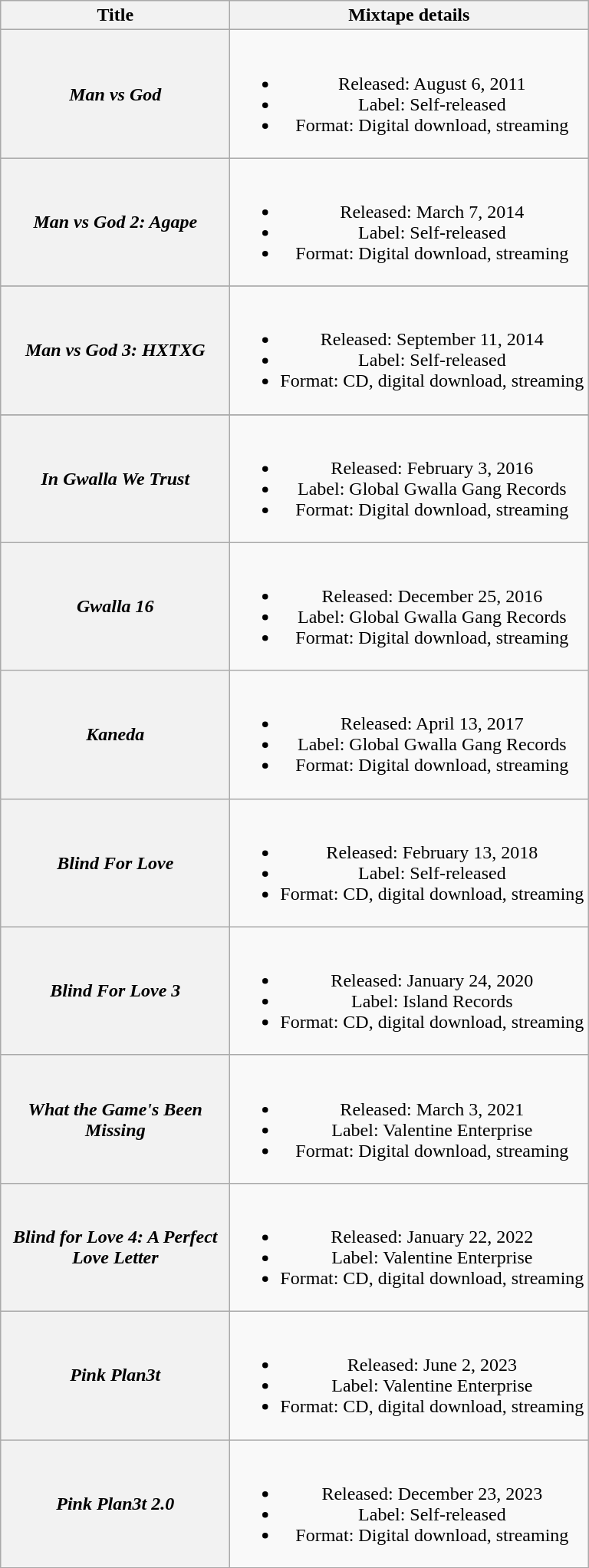<table class="wikitable plainrowheaders" style="text-align:center;">
<tr>
<th scope="col" style="width:12em;">Title</th>
<th scope="col" style="width:19em;">Mixtape details</th>
</tr>
<tr>
<th scope="row"><em>Man vs God</em></th>
<td><br><ul><li>Released: August 6, 2011</li><li>Label: Self-released</li><li>Format: Digital download, streaming</li></ul></td>
</tr>
<tr>
<th scope="row"><em>Man vs God 2: Agape</em></th>
<td><br><ul><li>Released: March 7, 2014</li><li>Label: Self-released</li><li>Format: Digital download, streaming</li></ul></td>
</tr>
<tr>
</tr>
<tr>
<th scope="row"><em>Man vs God 3: HXTXG</em></th>
<td><br><ul><li>Released: September 11, 2014</li><li>Label: Self-released</li><li>Format: CD, digital download, streaming</li></ul></td>
</tr>
<tr>
</tr>
<tr>
<th scope="row"><em>In Gwalla We Trust</em></th>
<td><br><ul><li>Released: February 3, 2016</li><li>Label: Global Gwalla Gang Records</li><li>Format: Digital download, streaming</li></ul></td>
</tr>
<tr>
<th scope="row"><em>Gwalla 16</em></th>
<td><br><ul><li>Released: December 25, 2016</li><li>Label: Global Gwalla Gang Records</li><li>Format: Digital download, streaming</li></ul></td>
</tr>
<tr>
<th scope="row"><em>Kaneda</em></th>
<td><br><ul><li>Released: April 13, 2017</li><li>Label: Global Gwalla Gang Records</li><li>Format: Digital download, streaming</li></ul></td>
</tr>
<tr>
<th scope="row"><em>Blind For Love</em><br></th>
<td><br><ul><li>Released: February 13, 2018</li><li>Label: Self-released</li><li>Format: CD, digital download, streaming</li></ul></td>
</tr>
<tr>
<th scope="row"><em>Blind For Love 3</em></th>
<td><br><ul><li>Released: January 24, 2020</li><li>Label: Island Records</li><li>Format: CD, digital download, streaming</li></ul></td>
</tr>
<tr>
<th scope="row"><em>What the Game's Been Missing</em></th>
<td><br><ul><li>Released: March 3, 2021</li><li>Label: Valentine Enterprise</li><li>Format: Digital download, streaming</li></ul></td>
</tr>
<tr>
<th scope=" row"><em>Blind for Love 4: A Perfect Love Letter</em></th>
<td><br><ul><li>Released: January 22, 2022</li><li>Label: Valentine Enterprise</li><li>Format: CD, digital download, streaming</li></ul></td>
</tr>
<tr>
<th scope="row"><em>Pink Plan3t</em></th>
<td><br><ul><li>Released: June 2, 2023</li><li>Label: Valentine Enterprise</li><li>Format: CD, digital download, streaming</li></ul></td>
</tr>
<tr>
<th scope="row"><em>Pink Plan3t 2.0</em></th>
<td><br><ul><li>Released: December 23, 2023</li><li>Label: Self-released</li><li>Format: Digital download, streaming</li></ul></td>
</tr>
<tr>
</tr>
</table>
